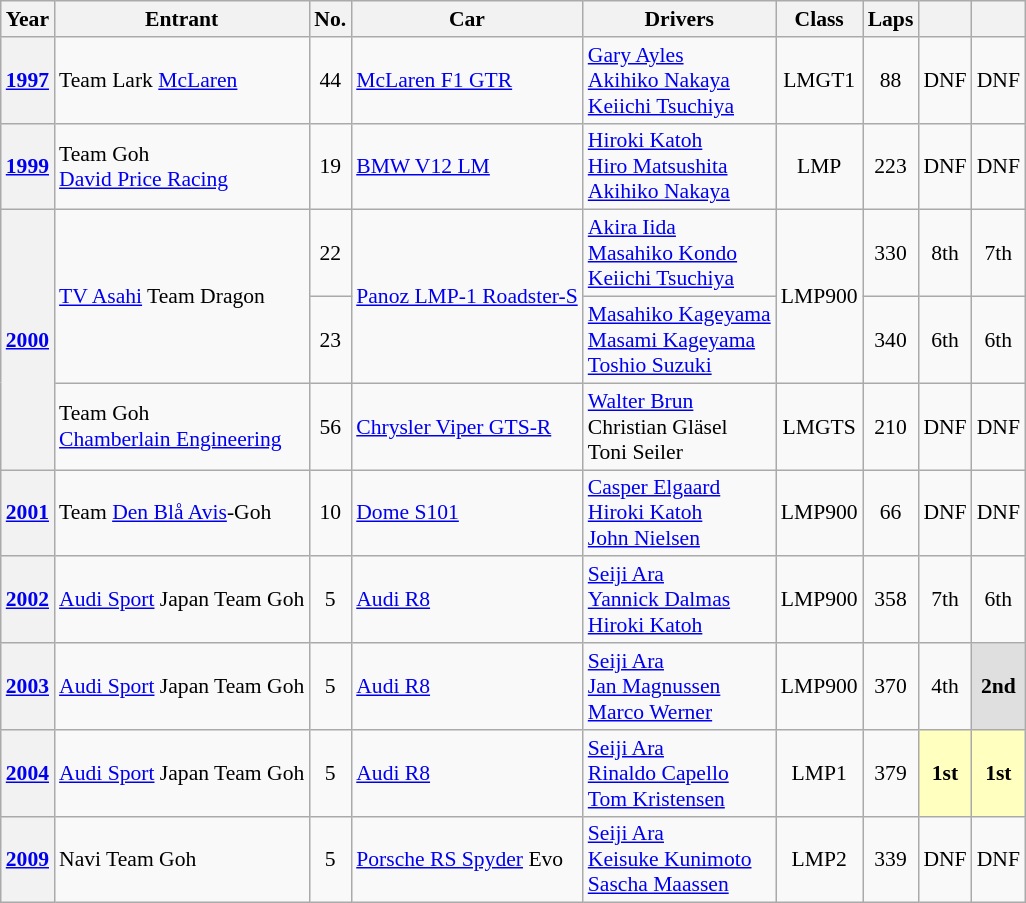<table class="wikitable" style="text-align:center; font-size:90%">
<tr>
<th>Year</th>
<th>Entrant</th>
<th>No.</th>
<th>Car</th>
<th>Drivers</th>
<th>Class</th>
<th>Laps</th>
<th></th>
<th></th>
</tr>
<tr>
<th><a href='#'>1997</a></th>
<td align=left> Team Lark <a href='#'>McLaren</a></td>
<td>44</td>
<td align=left><a href='#'>McLaren F1 GTR</a></td>
<td align=left> <a href='#'>Gary Ayles</a><br> <a href='#'>Akihiko Nakaya</a><br> <a href='#'>Keiichi Tsuchiya</a></td>
<td>LMGT1</td>
<td>88</td>
<td>DNF</td>
<td>DNF</td>
</tr>
<tr>
<th><a href='#'>1999</a></th>
<td align=left> Team Goh<br> <a href='#'>David Price Racing</a></td>
<td>19</td>
<td align=left><a href='#'>BMW V12 LM</a></td>
<td align=left> <a href='#'>Hiroki Katoh</a><br> <a href='#'>Hiro Matsushita</a><br> <a href='#'>Akihiko Nakaya</a></td>
<td>LMP</td>
<td>223</td>
<td>DNF</td>
<td>DNF</td>
</tr>
<tr>
<th rowspan=3><a href='#'>2000</a></th>
<td rowspan=2 align=left> <a href='#'>TV Asahi</a> Team Dragon</td>
<td>22</td>
<td rowspan=2 align=left><a href='#'>Panoz LMP-1 Roadster-S</a></td>
<td align=left> <a href='#'>Akira Iida</a><br> <a href='#'>Masahiko Kondo</a><br> <a href='#'>Keiichi Tsuchiya</a></td>
<td rowspan=2>LMP900</td>
<td>330</td>
<td>8th</td>
<td>7th</td>
</tr>
<tr>
<td>23</td>
<td align=left> <a href='#'>Masahiko Kageyama</a><br> <a href='#'>Masami Kageyama</a><br> <a href='#'>Toshio Suzuki</a></td>
<td>340</td>
<td>6th</td>
<td>6th</td>
</tr>
<tr>
<td align=left> Team Goh<br> <a href='#'>Chamberlain Engineering</a></td>
<td>56</td>
<td align=left><a href='#'>Chrysler Viper GTS-R</a></td>
<td align=left> <a href='#'>Walter Brun</a><br> Christian Gläsel<br> Toni Seiler</td>
<td>LMGTS</td>
<td>210</td>
<td>DNF</td>
<td>DNF</td>
</tr>
<tr>
<th><a href='#'>2001</a></th>
<td align=left> Team <a href='#'>Den Blå Avis</a>-Goh</td>
<td>10</td>
<td align=left><a href='#'>Dome S101</a></td>
<td align=left> <a href='#'>Casper Elgaard</a><br> <a href='#'>Hiroki Katoh</a><br> <a href='#'>John Nielsen</a></td>
<td>LMP900</td>
<td>66</td>
<td>DNF</td>
<td>DNF</td>
</tr>
<tr>
<th><a href='#'>2002</a></th>
<td align=left> <a href='#'>Audi Sport</a> Japan Team Goh</td>
<td>5</td>
<td align=left><a href='#'>Audi R8</a></td>
<td align=left> <a href='#'>Seiji Ara</a><br> <a href='#'>Yannick Dalmas</a><br> <a href='#'>Hiroki Katoh</a></td>
<td>LMP900</td>
<td>358</td>
<td>7th</td>
<td>6th</td>
</tr>
<tr>
<th><a href='#'>2003</a></th>
<td align=left> <a href='#'>Audi Sport</a> Japan Team Goh</td>
<td>5</td>
<td align=left><a href='#'>Audi R8</a></td>
<td align=left> <a href='#'>Seiji Ara</a><br> <a href='#'>Jan Magnussen</a><br> <a href='#'>Marco Werner</a></td>
<td>LMP900</td>
<td>370</td>
<td>4th</td>
<td style="background:#DFDFDF;"><strong>2nd</strong></td>
</tr>
<tr>
<th><a href='#'>2004</a></th>
<td align=left> <a href='#'>Audi Sport</a> Japan Team Goh</td>
<td>5</td>
<td align=left><a href='#'>Audi R8</a></td>
<td align=left> <a href='#'>Seiji Ara</a><br> <a href='#'>Rinaldo Capello</a><br> <a href='#'>Tom Kristensen</a></td>
<td>LMP1</td>
<td>379</td>
<td style="background:#FFFFBF;"><strong>1st</strong></td>
<td style="background:#FFFFBF;"><strong>1st</strong></td>
</tr>
<tr>
<th><a href='#'>2009</a></th>
<td align=left> Navi Team Goh</td>
<td>5</td>
<td align=left><a href='#'>Porsche RS Spyder</a> Evo</td>
<td align=left> <a href='#'>Seiji Ara</a><br> <a href='#'>Keisuke Kunimoto</a><br> <a href='#'>Sascha Maassen</a></td>
<td>LMP2</td>
<td>339</td>
<td>DNF</td>
<td>DNF</td>
</tr>
</table>
